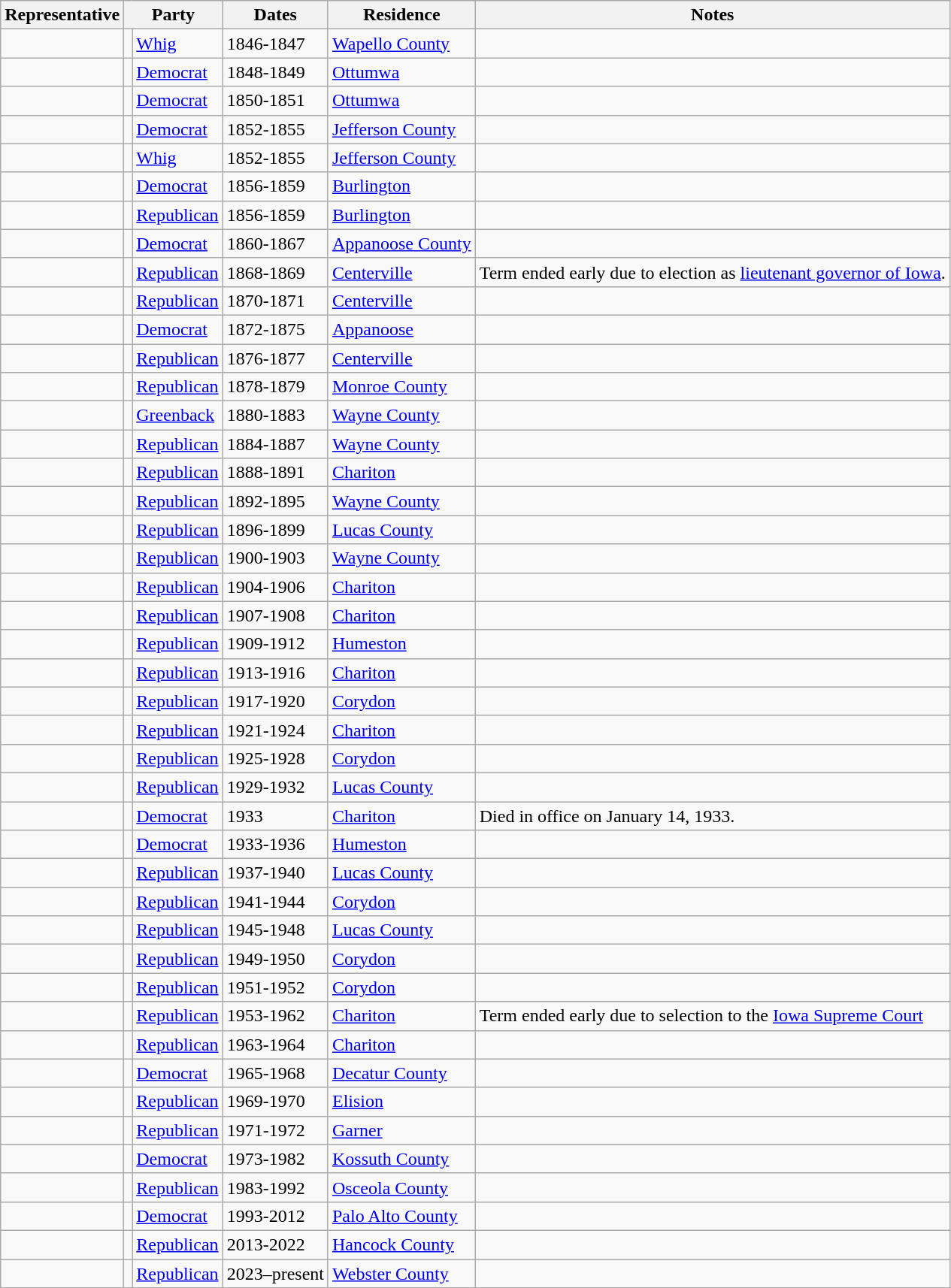<table class="sortable wikitable">
<tr valign=bottom>
<th>Representative</th>
<th colspan="2">Party</th>
<th>Dates</th>
<th>Residence</th>
<th>Notes</th>
</tr>
<tr>
<td></td>
<td bgcolor=></td>
<td><a href='#'>Whig</a></td>
<td>1846-1847</td>
<td><a href='#'>Wapello County</a></td>
<td></td>
</tr>
<tr>
<td></td>
<td bgcolor=></td>
<td><a href='#'>Democrat</a></td>
<td>1848-1849</td>
<td><a href='#'>Ottumwa</a></td>
<td></td>
</tr>
<tr>
<td></td>
<td bgcolor=></td>
<td><a href='#'>Democrat</a></td>
<td>1850-1851</td>
<td><a href='#'>Ottumwa</a></td>
<td></td>
</tr>
<tr>
<td></td>
<td bgcolor=></td>
<td><a href='#'>Democrat</a></td>
<td>1852-1855</td>
<td><a href='#'>Jefferson County</a></td>
<td></td>
</tr>
<tr>
<td></td>
<td bgcolor=></td>
<td><a href='#'>Whig</a></td>
<td>1852-1855</td>
<td><a href='#'>Jefferson County</a></td>
<td></td>
</tr>
<tr>
<td></td>
<td bgcolor=></td>
<td><a href='#'>Democrat</a></td>
<td>1856-1859</td>
<td><a href='#'>Burlington</a></td>
<td></td>
</tr>
<tr>
<td></td>
<td bgcolor=></td>
<td><a href='#'>Republican</a></td>
<td>1856-1859</td>
<td><a href='#'>Burlington</a></td>
<td></td>
</tr>
<tr>
<td></td>
<td bgcolor=></td>
<td><a href='#'>Democrat</a></td>
<td>1860-1867</td>
<td><a href='#'>Appanoose County</a></td>
<td></td>
</tr>
<tr>
<td></td>
<td bgcolor=></td>
<td><a href='#'>Republican</a></td>
<td>1868-1869</td>
<td><a href='#'>Centerville</a></td>
<td>Term ended early due to election as <a href='#'>lieutenant governor of Iowa</a>.</td>
</tr>
<tr>
<td></td>
<td bgcolor=></td>
<td><a href='#'>Republican</a></td>
<td>1870-1871</td>
<td><a href='#'>Centerville</a></td>
<td></td>
</tr>
<tr>
<td></td>
<td bgcolor=></td>
<td><a href='#'>Democrat</a></td>
<td>1872-1875</td>
<td><a href='#'>Appanoose</a></td>
<td></td>
</tr>
<tr>
<td></td>
<td bgcolor=></td>
<td><a href='#'>Republican</a></td>
<td>1876-1877</td>
<td><a href='#'>Centerville</a></td>
<td></td>
</tr>
<tr>
<td></td>
<td bgcolor=></td>
<td><a href='#'>Republican</a></td>
<td>1878-1879</td>
<td><a href='#'>Monroe County</a></td>
<td></td>
</tr>
<tr>
<td></td>
<td bgcolor=></td>
<td><a href='#'>Greenback</a></td>
<td>1880-1883</td>
<td><a href='#'>Wayne County</a></td>
<td></td>
</tr>
<tr>
<td></td>
<td bgcolor=></td>
<td><a href='#'>Republican</a></td>
<td>1884-1887</td>
<td><a href='#'>Wayne County</a></td>
<td></td>
</tr>
<tr>
<td></td>
<td bgcolor=></td>
<td><a href='#'>Republican</a></td>
<td>1888-1891</td>
<td><a href='#'>Chariton</a></td>
<td></td>
</tr>
<tr>
<td></td>
<td bgcolor=></td>
<td><a href='#'>Republican</a></td>
<td>1892-1895</td>
<td><a href='#'>Wayne County</a></td>
<td></td>
</tr>
<tr>
<td></td>
<td bgcolor=></td>
<td><a href='#'>Republican</a></td>
<td>1896-1899</td>
<td><a href='#'>Lucas County</a></td>
<td></td>
</tr>
<tr>
<td></td>
<td bgcolor=></td>
<td><a href='#'>Republican</a></td>
<td>1900-1903</td>
<td><a href='#'>Wayne County</a></td>
<td></td>
</tr>
<tr>
<td></td>
<td bgcolor=></td>
<td><a href='#'>Republican</a></td>
<td>1904-1906</td>
<td><a href='#'>Chariton</a></td>
<td></td>
</tr>
<tr>
<td></td>
<td bgcolor=></td>
<td><a href='#'>Republican</a></td>
<td>1907-1908</td>
<td><a href='#'>Chariton</a></td>
<td></td>
</tr>
<tr>
<td></td>
<td bgcolor=></td>
<td><a href='#'>Republican</a></td>
<td>1909-1912</td>
<td><a href='#'>Humeston</a></td>
<td></td>
</tr>
<tr>
<td></td>
<td bgcolor=></td>
<td><a href='#'>Republican</a></td>
<td>1913-1916</td>
<td><a href='#'>Chariton</a></td>
<td></td>
</tr>
<tr>
<td></td>
<td bgcolor=></td>
<td><a href='#'>Republican</a></td>
<td>1917-1920</td>
<td><a href='#'>Corydon</a></td>
<td></td>
</tr>
<tr>
<td></td>
<td bgcolor=></td>
<td><a href='#'>Republican</a></td>
<td>1921-1924</td>
<td><a href='#'>Chariton</a></td>
<td></td>
</tr>
<tr>
<td></td>
<td bgcolor=></td>
<td><a href='#'>Republican</a></td>
<td>1925-1928</td>
<td><a href='#'>Corydon</a></td>
<td></td>
</tr>
<tr>
<td></td>
<td bgcolor=></td>
<td><a href='#'>Republican</a></td>
<td>1929-1932</td>
<td><a href='#'>Lucas County</a></td>
<td></td>
</tr>
<tr>
<td></td>
<td bgcolor=></td>
<td><a href='#'>Democrat</a></td>
<td>1933</td>
<td><a href='#'>Chariton</a></td>
<td>Died in office on January 14, 1933.</td>
</tr>
<tr>
<td></td>
<td bgcolor=></td>
<td><a href='#'>Democrat</a></td>
<td>1933-1936</td>
<td><a href='#'>Humeston</a></td>
<td></td>
</tr>
<tr>
<td></td>
<td bgcolor=></td>
<td><a href='#'>Republican</a></td>
<td>1937-1940</td>
<td><a href='#'>Lucas County</a></td>
<td></td>
</tr>
<tr>
<td></td>
<td bgcolor=></td>
<td><a href='#'>Republican</a></td>
<td>1941-1944</td>
<td><a href='#'>Corydon</a></td>
<td></td>
</tr>
<tr>
<td></td>
<td bgcolor=></td>
<td><a href='#'>Republican</a></td>
<td>1945-1948</td>
<td><a href='#'>Lucas County</a></td>
<td></td>
</tr>
<tr>
<td></td>
<td bgcolor=></td>
<td><a href='#'>Republican</a></td>
<td>1949-1950</td>
<td><a href='#'>Corydon</a></td>
<td></td>
</tr>
<tr>
<td></td>
<td bgcolor=></td>
<td><a href='#'>Republican</a></td>
<td>1951-1952</td>
<td><a href='#'>Corydon</a></td>
<td></td>
</tr>
<tr>
<td></td>
<td bgcolor=></td>
<td><a href='#'>Republican</a></td>
<td>1953-1962</td>
<td><a href='#'>Chariton</a></td>
<td>Term ended early due to selection to the <a href='#'>Iowa Supreme Court</a></td>
</tr>
<tr>
<td></td>
<td bgcolor=></td>
<td><a href='#'>Republican</a></td>
<td>1963-1964</td>
<td><a href='#'>Chariton</a></td>
<td></td>
</tr>
<tr>
<td></td>
<td bgcolor=></td>
<td><a href='#'>Democrat</a></td>
<td>1965-1968</td>
<td><a href='#'>Decatur County</a></td>
<td></td>
</tr>
<tr>
<td></td>
<td bgcolor=></td>
<td><a href='#'>Republican</a></td>
<td>1969-1970</td>
<td><a href='#'>Elision</a></td>
<td></td>
</tr>
<tr>
<td></td>
<td bgcolor=></td>
<td><a href='#'>Republican</a></td>
<td>1971-1972</td>
<td><a href='#'>Garner</a></td>
<td></td>
</tr>
<tr>
<td></td>
<td bgcolor=></td>
<td><a href='#'>Democrat</a></td>
<td>1973-1982</td>
<td><a href='#'>Kossuth County</a></td>
<td></td>
</tr>
<tr>
<td></td>
<td bgcolor=></td>
<td><a href='#'>Republican</a></td>
<td>1983-1992</td>
<td><a href='#'>Osceola County</a></td>
<td></td>
</tr>
<tr>
<td></td>
<td bgcolor=></td>
<td><a href='#'>Democrat</a></td>
<td>1993-2012</td>
<td><a href='#'>Palo Alto County</a></td>
<td></td>
</tr>
<tr>
<td></td>
<td bgcolor=></td>
<td><a href='#'>Republican</a></td>
<td>2013-2022</td>
<td><a href='#'>Hancock County</a></td>
<td></td>
</tr>
<tr>
<td></td>
<td bgcolor=></td>
<td><a href='#'>Republican</a></td>
<td>2023–present</td>
<td><a href='#'>Webster County</a></td>
<td></td>
</tr>
<tr>
</tr>
</table>
